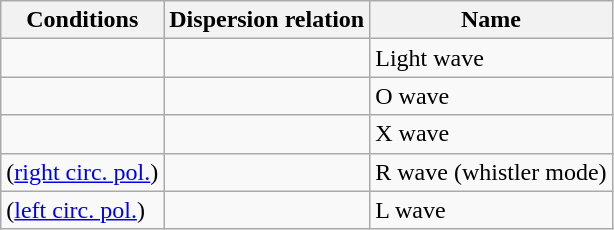<table class="wikitable">
<tr>
<th>Conditions</th>
<th>Dispersion relation</th>
<th>Name</th>
</tr>
<tr>
<td></td>
<td></td>
<td>Light wave</td>
</tr>
<tr>
<td></td>
<td></td>
<td>O wave</td>
</tr>
<tr>
<td></td>
<td></td>
<td>X wave</td>
</tr>
<tr>
<td> (<a href='#'>right circ. pol.</a>)</td>
<td></td>
<td>R wave (whistler mode)</td>
</tr>
<tr>
<td> (<a href='#'>left circ. pol.</a>)</td>
<td></td>
<td>L wave</td>
</tr>
</table>
